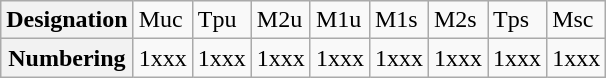<table class="wikitable">
<tr>
<th>Designation</th>
<td>Muc</td>
<td>Tpu</td>
<td>M2u</td>
<td>M1u</td>
<td>M1s</td>
<td>M2s</td>
<td>Tps</td>
<td>Msc</td>
</tr>
<tr>
<th>Numbering</th>
<td>1xxx</td>
<td>1xxx</td>
<td>1xxx</td>
<td>1xxx</td>
<td>1xxx</td>
<td>1xxx</td>
<td>1xxx</td>
<td>1xxx</td>
</tr>
</table>
